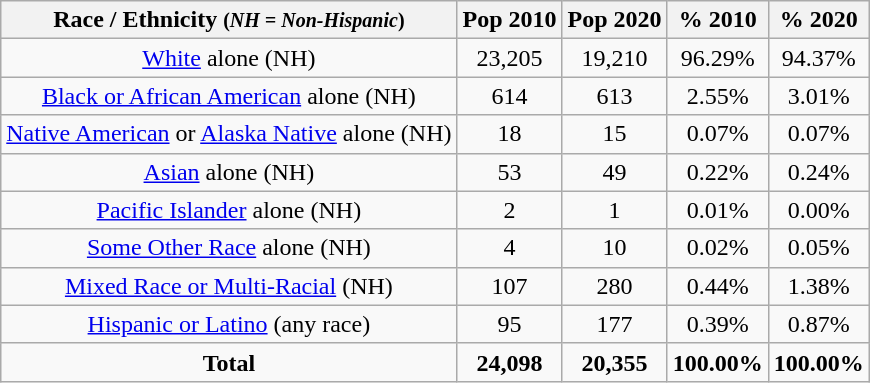<table class="wikitable" style="text-align:center;">
<tr>
<th>Race / Ethnicity <small>(<em>NH = Non-Hispanic</em>)</small></th>
<th>Pop 2010</th>
<th>Pop 2020</th>
<th>% 2010</th>
<th>% 2020</th>
</tr>
<tr>
<td><a href='#'>White</a> alone (NH)</td>
<td>23,205</td>
<td>19,210</td>
<td>96.29%</td>
<td>94.37%</td>
</tr>
<tr>
<td><a href='#'>Black or African American</a> alone (NH)</td>
<td>614</td>
<td>613</td>
<td>2.55%</td>
<td>3.01%</td>
</tr>
<tr>
<td><a href='#'>Native American</a> or <a href='#'>Alaska Native</a> alone (NH)</td>
<td>18</td>
<td>15</td>
<td>0.07%</td>
<td>0.07%</td>
</tr>
<tr>
<td><a href='#'>Asian</a> alone (NH)</td>
<td>53</td>
<td>49</td>
<td>0.22%</td>
<td>0.24%</td>
</tr>
<tr>
<td><a href='#'>Pacific Islander</a> alone (NH)</td>
<td>2</td>
<td>1</td>
<td>0.01%</td>
<td>0.00%</td>
</tr>
<tr>
<td><a href='#'>Some Other Race</a> alone (NH)</td>
<td>4</td>
<td>10</td>
<td>0.02%</td>
<td>0.05%</td>
</tr>
<tr>
<td><a href='#'>Mixed Race or Multi-Racial</a> (NH)</td>
<td>107</td>
<td>280</td>
<td>0.44%</td>
<td>1.38%</td>
</tr>
<tr>
<td><a href='#'>Hispanic or Latino</a> (any race)</td>
<td>95</td>
<td>177</td>
<td>0.39%</td>
<td>0.87%</td>
</tr>
<tr>
<td><strong>Total</strong></td>
<td><strong>24,098</strong></td>
<td><strong>20,355</strong></td>
<td><strong>100.00%</strong></td>
<td><strong>100.00%</strong></td>
</tr>
</table>
